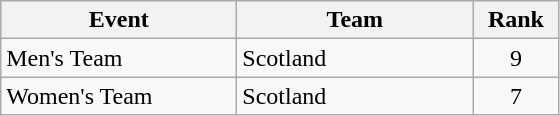<table class=wikitable style="text-align:left">
<tr>
<th width=150>Event</th>
<th width=150>Team</th>
<th width=50>Rank</th>
</tr>
<tr>
<td>Men's Team</td>
<td>Scotland</td>
<td align="center">9</td>
</tr>
<tr>
<td>Women's Team</td>
<td>Scotland</td>
<td align="center">7</td>
</tr>
</table>
